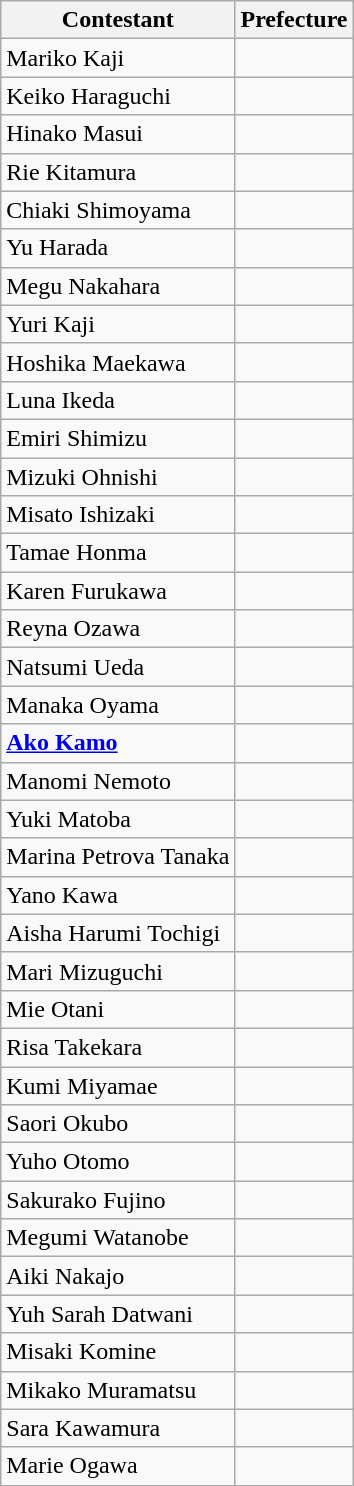<table class="wikitable sortable">
<tr>
<th>Contestant</th>
<th>Prefecture</th>
</tr>
<tr>
<td>Mariko Kaji</td>
<td><strong></strong></td>
</tr>
<tr>
<td>Keiko Haraguchi</td>
<td></td>
</tr>
<tr>
<td>Hinako Masui</td>
<td><strong></strong></td>
</tr>
<tr>
<td>Rie Kitamura</td>
<td></td>
</tr>
<tr>
<td>Chiaki Shimoyama</td>
<td><strong></strong></td>
</tr>
<tr>
<td>Yu Harada</td>
<td><strong></strong></td>
</tr>
<tr>
<td>Megu Nakahara</td>
<td></td>
</tr>
<tr>
<td>Yuri Kaji</td>
<td><strong></strong></td>
</tr>
<tr>
<td>Hoshika Maekawa</td>
<td></td>
</tr>
<tr>
<td>Luna Ikeda</td>
<td></td>
</tr>
<tr>
<td>Emiri Shimizu</td>
<td></td>
</tr>
<tr>
<td>Mizuki Ohnishi</td>
<td></td>
</tr>
<tr>
<td>Misato Ishizaki</td>
<td><strong></strong></td>
</tr>
<tr>
<td>Tamae Honma</td>
<td></td>
</tr>
<tr>
<td>Karen Furukawa</td>
<td></td>
</tr>
<tr>
<td>Reyna Ozawa</td>
<td><strong></strong></td>
</tr>
<tr>
<td>Natsumi Ueda</td>
<td></td>
</tr>
<tr>
<td>Manaka Oyama</td>
<td><strong></strong></td>
</tr>
<tr>
<td><strong><a href='#'>Ako Kamo</a></strong></td>
<td><strong></strong></td>
</tr>
<tr>
<td>Manomi Nemoto</td>
<td><strong></strong></td>
</tr>
<tr>
<td>Yuki Matoba</td>
<td></td>
</tr>
<tr>
<td>Marina Petrova Tanaka</td>
<td></td>
</tr>
<tr>
<td>Yano Kawa</td>
<td></td>
</tr>
<tr>
<td>Aisha Harumi Tochigi</td>
<td><strong></strong></td>
</tr>
<tr>
<td>Mari Mizuguchi</td>
<td></td>
</tr>
<tr>
<td>Mie Otani</td>
<td></td>
</tr>
<tr>
<td>Risa Takekara</td>
<td><strong></strong></td>
</tr>
<tr>
<td>Kumi Miyamae</td>
<td></td>
</tr>
<tr>
<td>Saori Okubo</td>
<td></td>
</tr>
<tr>
<td>Yuho Otomo</td>
<td></td>
</tr>
<tr>
<td>Sakurako Fujino</td>
<td><strong></strong></td>
</tr>
<tr>
<td>Megumi Watanobe</td>
<td><strong></strong></td>
</tr>
<tr>
<td>Aiki Nakajo</td>
<td><strong></strong></td>
</tr>
<tr>
<td>Yuh Sarah Datwani</td>
<td><strong></strong></td>
</tr>
<tr>
<td>Misaki Komine</td>
<td><strong></strong></td>
</tr>
<tr>
<td>Mikako Muramatsu</td>
<td></td>
</tr>
<tr>
<td>Sara Kawamura</td>
<td></td>
</tr>
<tr>
<td>Marie Ogawa</td>
<td></td>
</tr>
<tr>
</tr>
</table>
